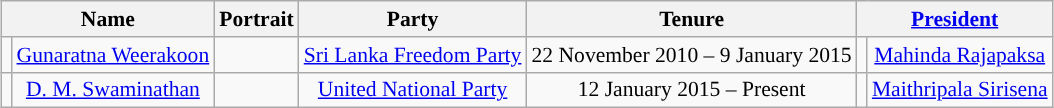<table class="wikitable" style="margin:1em auto; font-size:90%; text-align:center;">
<tr>
<th colspan="2">Name</th>
<th>Portrait</th>
<th>Party</th>
<th>Tenure</th>
<th colspan="2"><a href='#'>President</a></th>
</tr>
<tr>
<td !align="center" style="background:"></td>
<td><a href='#'>Gunaratna Weerakoon</a></td>
<td></td>
<td><a href='#'>Sri Lanka Freedom Party</a></td>
<td>22 November 2010 – 9 January 2015</td>
<td !align="center" style="background:"></td>
<td><a href='#'>Mahinda Rajapaksa</a></td>
</tr>
<tr>
<td !align="center" style="background:"></td>
<td><a href='#'>D. M. Swaminathan</a></td>
<td></td>
<td><a href='#'>United National Party</a></td>
<td>12 January 2015  – Present</td>
<td !align="center" style="background:"></td>
<td><a href='#'>Maithripala Sirisena</a></td>
</tr>
</table>
